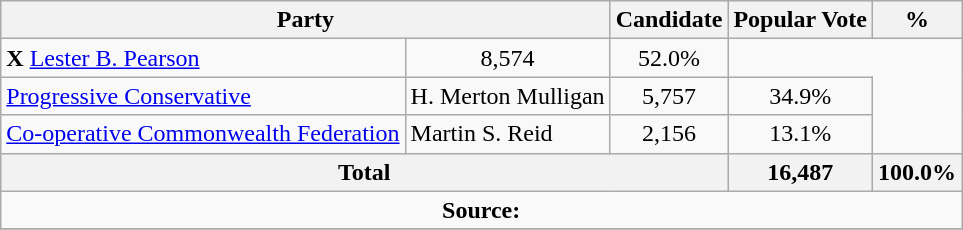<table class="wikitable">
<tr>
<th colspan="2">Party</th>
<th>Candidate</th>
<th>Popular Vote</th>
<th>%</th>
</tr>
<tr>
<td> <strong>X</strong> <a href='#'>Lester B. Pearson</a></td>
<td align=center>8,574</td>
<td align=center>52.0%</td>
</tr>
<tr>
<td><a href='#'>Progressive Conservative</a></td>
<td>H. Merton Mulligan</td>
<td align=center>5,757</td>
<td align=center>34.9%</td>
</tr>
<tr>
<td><a href='#'>Co-operative Commonwealth Federation</a></td>
<td>Martin S. Reid</td>
<td align=center>2,156</td>
<td align=center>13.1%</td>
</tr>
<tr>
<th colspan=3 align=center>Total</th>
<th align=right>16,487</th>
<th align=right>100.0%</th>
</tr>
<tr>
<td align="center" colspan=5><strong>Source:</strong> </td>
</tr>
<tr>
</tr>
</table>
